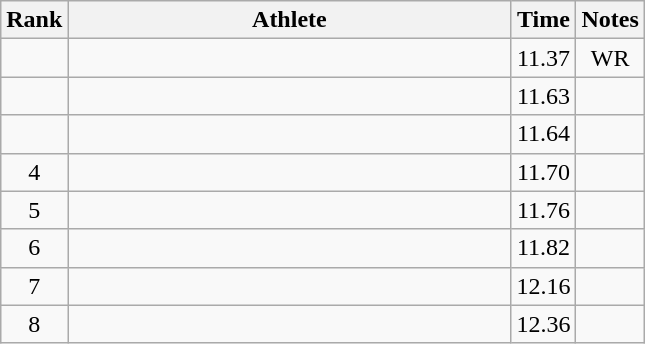<table class="wikitable" style="text-align:center">
<tr>
<th>Rank</th>
<th Style="width:18em">Athlete</th>
<th>Time</th>
<th>Notes</th>
</tr>
<tr>
<td></td>
<td style="text-align:left"></td>
<td>11.37</td>
<td>WR</td>
</tr>
<tr>
<td></td>
<td style="text-align:left"></td>
<td>11.63</td>
<td></td>
</tr>
<tr>
<td></td>
<td style="text-align:left"></td>
<td>11.64</td>
<td></td>
</tr>
<tr>
<td>4</td>
<td style="text-align:left"></td>
<td>11.70</td>
<td></td>
</tr>
<tr>
<td>5</td>
<td style="text-align:left"></td>
<td>11.76</td>
<td></td>
</tr>
<tr>
<td>6</td>
<td style="text-align:left"></td>
<td>11.82</td>
<td></td>
</tr>
<tr>
<td>7</td>
<td style="text-align:left"></td>
<td>12.16</td>
<td></td>
</tr>
<tr>
<td>8</td>
<td style="text-align:left"></td>
<td>12.36</td>
<td></td>
</tr>
</table>
